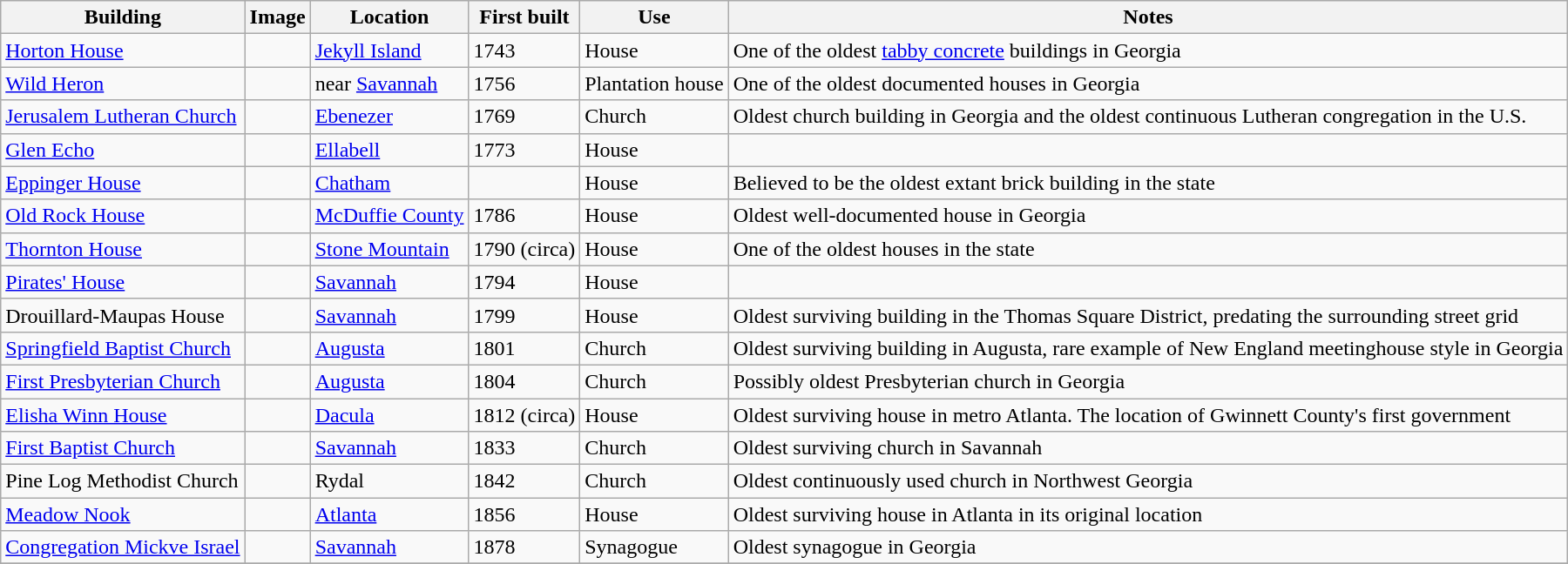<table class="wikitable sortable">
<tr>
<th>Building</th>
<th>Image</th>
<th>Location</th>
<th>First built</th>
<th>Use</th>
<th>Notes</th>
</tr>
<tr>
<td><a href='#'>Horton House</a></td>
<td></td>
<td><a href='#'>Jekyll Island</a></td>
<td>1743</td>
<td>House</td>
<td>One of the oldest <a href='#'>tabby concrete</a> buildings in Georgia</td>
</tr>
<tr>
<td><a href='#'>Wild Heron</a></td>
<td></td>
<td>near <a href='#'>Savannah</a></td>
<td>1756</td>
<td>Plantation house</td>
<td>One of the oldest documented houses in Georgia</td>
</tr>
<tr>
<td><a href='#'>Jerusalem Lutheran Church</a></td>
<td></td>
<td><a href='#'>Ebenezer</a></td>
<td>1769</td>
<td>Church</td>
<td>Oldest church building in Georgia and the oldest continuous Lutheran congregation in the U.S.</td>
</tr>
<tr>
<td><a href='#'>Glen Echo</a></td>
<td></td>
<td><a href='#'>Ellabell</a></td>
<td>1773</td>
<td>House</td>
<td></td>
</tr>
<tr>
<td><a href='#'>Eppinger House</a></td>
<td></td>
<td><a href='#'>Chatham</a></td>
<td></td>
<td>House</td>
<td>Believed to be the oldest extant brick building in the state</td>
</tr>
<tr>
<td><a href='#'>Old Rock House</a></td>
<td></td>
<td><a href='#'>McDuffie County</a></td>
<td>1786</td>
<td>House</td>
<td>Oldest well-documented house in Georgia</td>
</tr>
<tr>
<td><a href='#'>Thornton House</a></td>
<td></td>
<td><a href='#'>Stone Mountain</a></td>
<td>1790 (circa)</td>
<td>House</td>
<td>One of the oldest houses in the state</td>
</tr>
<tr>
<td><a href='#'>Pirates' House</a></td>
<td></td>
<td><a href='#'>Savannah</a></td>
<td>1794</td>
<td>House</td>
<td></td>
</tr>
<tr>
<td>Drouillard-Maupas House</td>
<td></td>
<td><a href='#'>Savannah</a></td>
<td>1799</td>
<td>House</td>
<td>Oldest surviving building in the Thomas Square District, predating the surrounding street grid</td>
</tr>
<tr>
<td><a href='#'>Springfield Baptist Church</a></td>
<td></td>
<td><a href='#'>Augusta</a></td>
<td>1801</td>
<td>Church</td>
<td>Oldest surviving building in Augusta, rare example of New England meetinghouse style in Georgia</td>
</tr>
<tr>
<td><a href='#'>First Presbyterian Church</a></td>
<td></td>
<td><a href='#'>Augusta</a></td>
<td>1804</td>
<td>Church</td>
<td>Possibly oldest Presbyterian church in Georgia</td>
</tr>
<tr>
<td><a href='#'>Elisha Winn House</a></td>
<td></td>
<td><a href='#'>Dacula</a></td>
<td>1812 (circa)</td>
<td>House</td>
<td>Oldest surviving house in metro Atlanta. The location of Gwinnett County's first government</td>
</tr>
<tr>
<td><a href='#'>First Baptist Church</a></td>
<td></td>
<td><a href='#'>Savannah</a></td>
<td>1833</td>
<td>Church</td>
<td>Oldest surviving church in Savannah</td>
</tr>
<tr>
<td>Pine Log Methodist Church</td>
<td></td>
<td>Rydal</td>
<td>1842</td>
<td>Church</td>
<td>Oldest continuously used church in Northwest Georgia</td>
</tr>
<tr>
<td><a href='#'>Meadow Nook</a></td>
<td></td>
<td><a href='#'>Atlanta</a></td>
<td>1856</td>
<td>House</td>
<td>Oldest surviving house in Atlanta in its original location</td>
</tr>
<tr>
<td><a href='#'>Congregation Mickve Israel</a></td>
<td></td>
<td><a href='#'>Savannah</a></td>
<td>1878</td>
<td>Synagogue</td>
<td>Oldest synagogue in Georgia</td>
</tr>
<tr>
</tr>
</table>
